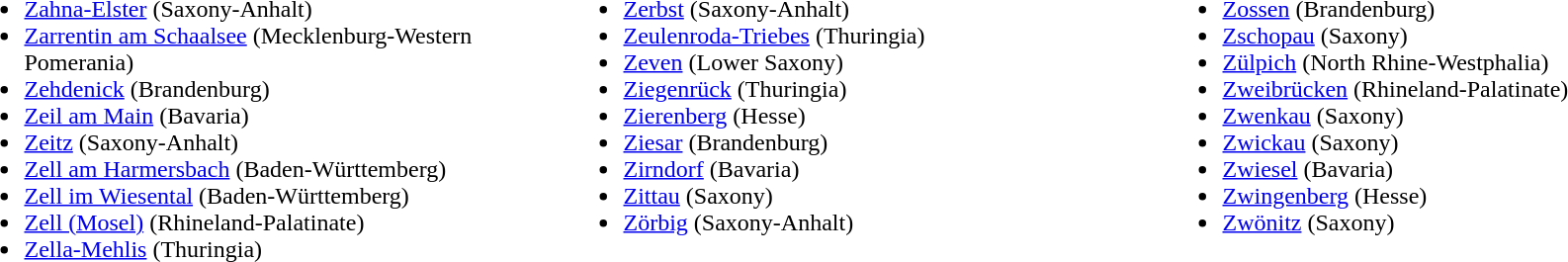<table>
<tr>
<td colspan="3"></td>
</tr>
<tr ---->
<td width="400" valign="top"><br><ul><li><a href='#'>Zahna-Elster</a> (Saxony-Anhalt)</li><li><a href='#'>Zarrentin am Schaalsee</a> (Mecklenburg-Western Pomerania)</li><li><a href='#'>Zehdenick</a> (Brandenburg)</li><li><a href='#'>Zeil am Main</a> (Bavaria)</li><li><a href='#'>Zeitz</a> (Saxony-Anhalt)</li><li><a href='#'>Zell am Harmersbach</a> (Baden-Württemberg)</li><li><a href='#'>Zell im Wiesental</a> (Baden-Württemberg)</li><li><a href='#'>Zell (Mosel)</a> (Rhineland-Palatinate)</li><li><a href='#'>Zella-Mehlis</a> (Thuringia)</li></ul></td>
<td width="400" valign="top"><br><ul><li><a href='#'>Zerbst</a> (Saxony-Anhalt)</li><li><a href='#'>Zeulenroda-Triebes</a> (Thuringia)</li><li><a href='#'>Zeven</a> (Lower Saxony)</li><li><a href='#'>Ziegenrück</a> (Thuringia)</li><li><a href='#'>Zierenberg</a> (Hesse)</li><li><a href='#'>Ziesar</a> (Brandenburg)</li><li><a href='#'>Zirndorf</a> (Bavaria)</li><li><a href='#'>Zittau</a> (Saxony)</li><li><a href='#'>Zörbig</a> (Saxony-Anhalt)</li></ul></td>
<td width="400" valign="top"><br><ul><li><a href='#'>Zossen</a> (Brandenburg)</li><li><a href='#'>Zschopau</a> (Saxony)</li><li><a href='#'>Zülpich</a> (North Rhine-Westphalia)</li><li><a href='#'>Zweibrücken</a> (Rhineland-Palatinate)</li><li><a href='#'>Zwenkau</a> (Saxony)</li><li><a href='#'>Zwickau</a> (Saxony)</li><li><a href='#'>Zwiesel</a> (Bavaria)</li><li><a href='#'>Zwingenberg</a> (Hesse)</li><li><a href='#'>Zwönitz</a> (Saxony)</li></ul></td>
</tr>
</table>
